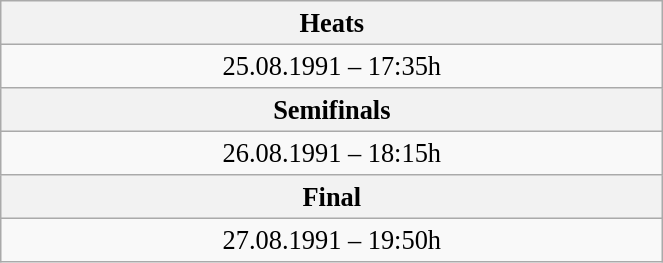<table class="wikitable" style=" text-align:center; font-size:110%;" width="35%">
<tr>
<th>Heats</th>
</tr>
<tr>
<td>25.08.1991 – 17:35h</td>
</tr>
<tr>
<th>Semifinals</th>
</tr>
<tr>
<td>26.08.1991 – 18:15h</td>
</tr>
<tr>
<th>Final</th>
</tr>
<tr>
<td>27.08.1991 – 19:50h</td>
</tr>
</table>
